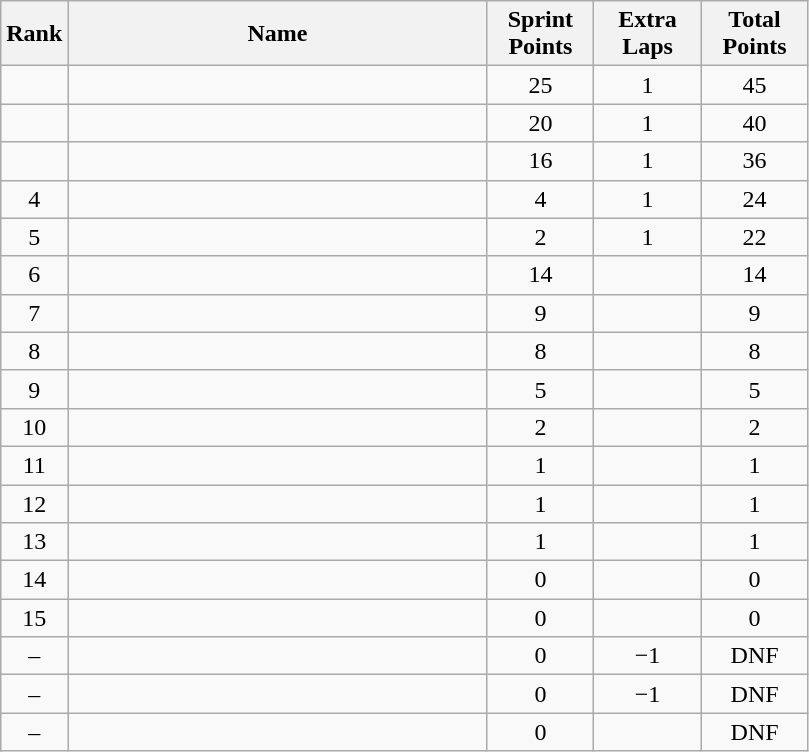<table class="wikitable" style="text-align:center;">
<tr>
<th>Rank</th>
<th style="width:17em">Name</th>
<th style="width:4em">Sprint<br>Points</th>
<th style="width:4em">Extra<br>Laps</th>
<th style="width:4em">Total<br>Points</th>
</tr>
<tr>
<td></td>
<td align=left></td>
<td>25</td>
<td>1</td>
<td>45</td>
</tr>
<tr>
<td></td>
<td align=left></td>
<td>20</td>
<td>1</td>
<td>40</td>
</tr>
<tr>
<td></td>
<td align=left></td>
<td>16</td>
<td>1</td>
<td>36</td>
</tr>
<tr>
<td>4</td>
<td align=left></td>
<td>4</td>
<td>1</td>
<td>24</td>
</tr>
<tr>
<td>5</td>
<td align=left></td>
<td>2</td>
<td>1</td>
<td>22</td>
</tr>
<tr>
<td>6</td>
<td align=left></td>
<td>14</td>
<td></td>
<td>14</td>
</tr>
<tr>
<td>7</td>
<td align=left></td>
<td>9</td>
<td></td>
<td>9</td>
</tr>
<tr>
<td>8</td>
<td align=left></td>
<td>8</td>
<td></td>
<td>8</td>
</tr>
<tr>
<td>9</td>
<td align=left></td>
<td>5</td>
<td></td>
<td>5</td>
</tr>
<tr>
<td>10</td>
<td align=left></td>
<td>2</td>
<td></td>
<td>2</td>
</tr>
<tr>
<td>11</td>
<td align=left></td>
<td>1</td>
<td></td>
<td>1</td>
</tr>
<tr>
<td>12</td>
<td align=left></td>
<td>1</td>
<td></td>
<td>1</td>
</tr>
<tr>
<td>13</td>
<td align=left></td>
<td>1</td>
<td></td>
<td>1</td>
</tr>
<tr>
<td>14</td>
<td align=left></td>
<td>0</td>
<td></td>
<td>0</td>
</tr>
<tr>
<td>15</td>
<td align=left></td>
<td>0</td>
<td></td>
<td>0</td>
</tr>
<tr>
<td>–</td>
<td align=left></td>
<td>0</td>
<td>−1</td>
<td>DNF</td>
</tr>
<tr>
<td>–</td>
<td align=left></td>
<td>0</td>
<td>−1</td>
<td>DNF</td>
</tr>
<tr>
<td>–</td>
<td align=left></td>
<td>0</td>
<td></td>
<td>DNF</td>
</tr>
</table>
